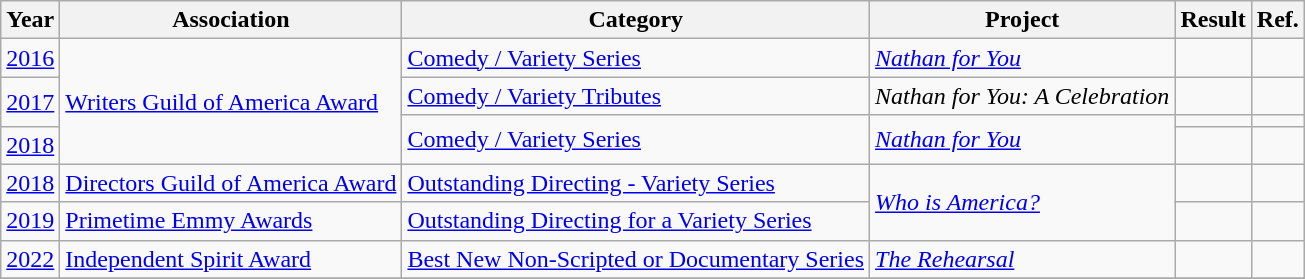<table class="wikitable sortable">
<tr>
<th>Year</th>
<th>Association</th>
<th>Category</th>
<th>Project</th>
<th>Result</th>
<th class="unsortable">Ref.</th>
</tr>
<tr>
<td><a href='#'>2016</a></td>
<td rowspan=4><a href='#'>Writers Guild of America Award</a></td>
<td><a href='#'>Comedy / Variety Series</a></td>
<td><em><a href='#'>Nathan for You</a></em></td>
<td></td>
<td></td>
</tr>
<tr>
<td rowspan=2><a href='#'>2017</a></td>
<td><a href='#'>Comedy / Variety Tributes</a></td>
<td><em>Nathan for You: A Celebration</em></td>
<td></td>
</tr>
<tr>
<td rowspan=2><a href='#'>Comedy / Variety Series</a></td>
<td rowspan=2><em><a href='#'>Nathan for You</a></em></td>
<td></td>
<td></td>
</tr>
<tr>
<td><a href='#'>2018</a></td>
<td></td>
<td></td>
</tr>
<tr>
<td><a href='#'>2018</a></td>
<td><a href='#'>Directors Guild of America Award</a></td>
<td><a href='#'>Outstanding Directing - Variety Series</a></td>
<td rowspan=2><em><a href='#'>Who is America?</a></em></td>
<td></td>
<td></td>
</tr>
<tr>
<td><a href='#'>2019</a></td>
<td><a href='#'>Primetime Emmy Awards</a></td>
<td><a href='#'>Outstanding Directing for a Variety Series</a></td>
<td></td>
<td></td>
</tr>
<tr>
<td><a href='#'>2022</a></td>
<td><a href='#'>Independent Spirit Award</a></td>
<td><a href='#'>Best New Non-Scripted or Documentary Series</a></td>
<td><em><a href='#'>The Rehearsal</a></em></td>
<td></td>
<td></td>
</tr>
<tr>
</tr>
</table>
